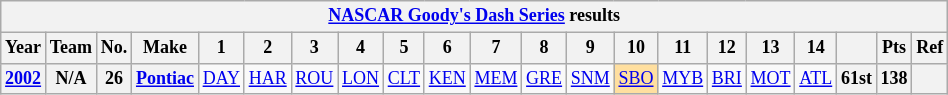<table class="wikitable" style="text-align:center; font-size:75%">
<tr>
<th colspan=32><a href='#'>NASCAR Goody's Dash Series</a> results</th>
</tr>
<tr>
<th>Year</th>
<th>Team</th>
<th>No.</th>
<th>Make</th>
<th>1</th>
<th>2</th>
<th>3</th>
<th>4</th>
<th>5</th>
<th>6</th>
<th>7</th>
<th>8</th>
<th>9</th>
<th>10</th>
<th>11</th>
<th>12</th>
<th>13</th>
<th>14</th>
<th></th>
<th>Pts</th>
<th>Ref</th>
</tr>
<tr>
<th><a href='#'>2002</a></th>
<th>N/A</th>
<th>26</th>
<th><a href='#'>Pontiac</a></th>
<td><a href='#'>DAY</a></td>
<td><a href='#'>HAR</a></td>
<td><a href='#'>ROU</a></td>
<td><a href='#'>LON</a></td>
<td><a href='#'>CLT</a></td>
<td><a href='#'>KEN</a></td>
<td><a href='#'>MEM</a></td>
<td><a href='#'>GRE</a></td>
<td><a href='#'>SNM</a></td>
<td style="background:#FFDF9F;"><a href='#'>SBO</a><br></td>
<td><a href='#'>MYB</a></td>
<td><a href='#'>BRI</a></td>
<td><a href='#'>MOT</a></td>
<td><a href='#'>ATL</a></td>
<th>61st</th>
<th>138</th>
<th></th>
</tr>
</table>
